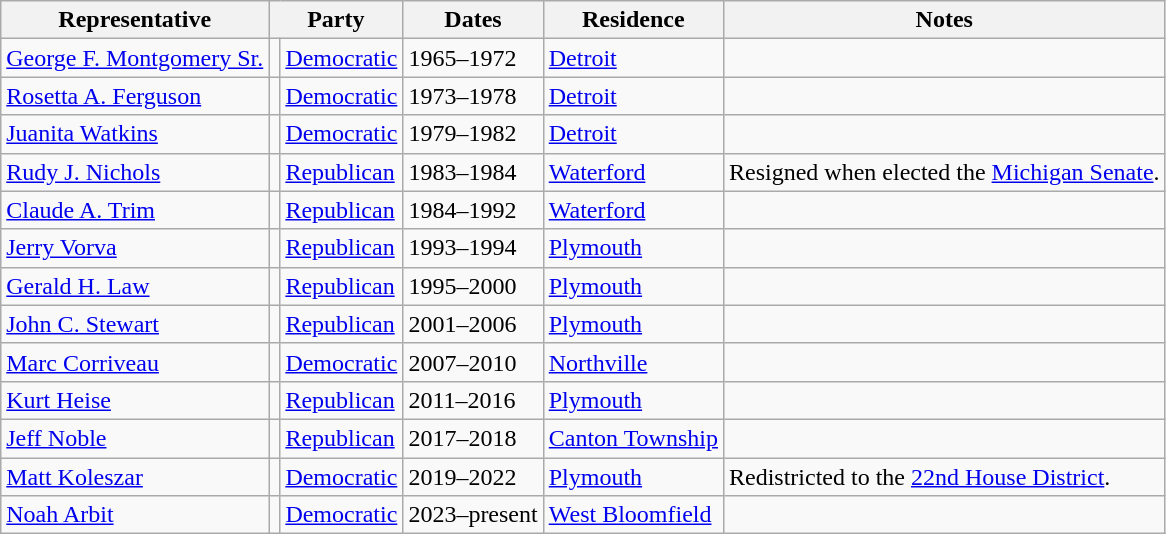<table class=wikitable>
<tr valign=bottom>
<th>Representative</th>
<th colspan="2">Party</th>
<th>Dates</th>
<th>Residence</th>
<th>Notes</th>
</tr>
<tr>
<td><a href='#'>George F. Montgomery Sr.</a></td>
<td bgcolor=></td>
<td><a href='#'>Democratic</a></td>
<td>1965–1972</td>
<td><a href='#'>Detroit</a></td>
<td></td>
</tr>
<tr>
<td><a href='#'>Rosetta A. Ferguson</a></td>
<td bgcolor=></td>
<td><a href='#'>Democratic</a></td>
<td>1973–1978</td>
<td><a href='#'>Detroit</a></td>
<td></td>
</tr>
<tr>
<td><a href='#'>Juanita Watkins</a></td>
<td bgcolor=></td>
<td><a href='#'>Democratic</a></td>
<td>1979–1982</td>
<td><a href='#'>Detroit</a></td>
<td></td>
</tr>
<tr>
<td><a href='#'>Rudy J. Nichols</a></td>
<td bgcolor=></td>
<td><a href='#'>Republican</a></td>
<td>1983–1984</td>
<td><a href='#'>Waterford</a></td>
<td>Resigned when elected the <a href='#'>Michigan Senate</a>.</td>
</tr>
<tr>
<td><a href='#'>Claude A. Trim</a></td>
<td bgcolor=></td>
<td><a href='#'>Republican</a></td>
<td>1984–1992</td>
<td><a href='#'>Waterford</a></td>
<td></td>
</tr>
<tr>
<td><a href='#'>Jerry Vorva</a></td>
<td bgcolor=></td>
<td><a href='#'>Republican</a></td>
<td>1993–1994</td>
<td><a href='#'>Plymouth</a></td>
<td></td>
</tr>
<tr>
<td><a href='#'>Gerald H. Law</a></td>
<td bgcolor=></td>
<td><a href='#'>Republican</a></td>
<td>1995–2000</td>
<td><a href='#'>Plymouth</a></td>
<td></td>
</tr>
<tr>
<td><a href='#'>John C. Stewart</a></td>
<td bgcolor=></td>
<td><a href='#'>Republican</a></td>
<td>2001–2006</td>
<td><a href='#'>Plymouth</a></td>
<td></td>
</tr>
<tr>
<td><a href='#'>Marc Corriveau</a></td>
<td bgcolor=></td>
<td><a href='#'>Democratic</a></td>
<td>2007–2010</td>
<td><a href='#'>Northville</a></td>
<td></td>
</tr>
<tr>
<td><a href='#'>Kurt Heise</a></td>
<td bgcolor=></td>
<td><a href='#'>Republican</a></td>
<td>2011–2016</td>
<td><a href='#'>Plymouth</a></td>
<td></td>
</tr>
<tr>
<td><a href='#'>Jeff Noble</a></td>
<td bgcolor=></td>
<td><a href='#'>Republican</a></td>
<td>2017–2018</td>
<td><a href='#'>Canton Township</a></td>
<td></td>
</tr>
<tr>
<td><a href='#'>Matt Koleszar</a></td>
<td bgcolor=></td>
<td><a href='#'>Democratic</a></td>
<td>2019–2022</td>
<td><a href='#'>Plymouth</a></td>
<td>Redistricted to the <a href='#'>22nd House District</a>.</td>
</tr>
<tr>
<td><a href='#'>Noah Arbit</a></td>
<td bgcolor=></td>
<td><a href='#'>Democratic</a></td>
<td>2023–present</td>
<td><a href='#'>West Bloomfield</a></td>
<td></td>
</tr>
</table>
